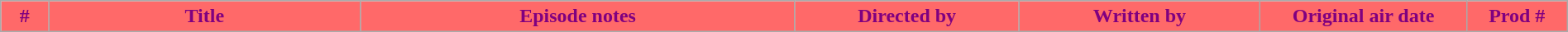<table class="wikitable plainrowheaders" style="width:100%; margin:auto; background:#FFFFFF;">
<tr style="color:purple">
<th style="background-color:#FF6969;" width="20">#</th>
<th style="background-color:#FF6969;" width="170">Title</th>
<th style="background-color:#FF6969;" width="240">Episode notes</th>
<th style="background-color:#FF6969;" width="120">Directed by</th>
<th style="background-color:#FF6969;" width="130">Written by</th>
<th style="background-color:#FF6969;" width="110">Original air date</th>
<th style="background-color:#FF6969;" width="50">Prod #<br>







































</th>
</tr>
</table>
